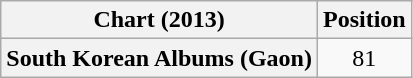<table class="wikitable sortable plainrowheaders">
<tr>
<th scope="col">Chart (2013)</th>
<th scope="col">Position</th>
</tr>
<tr>
<th scope="row">South Korean Albums (Gaon)</th>
<td style="text-align:center;">81</td>
</tr>
</table>
